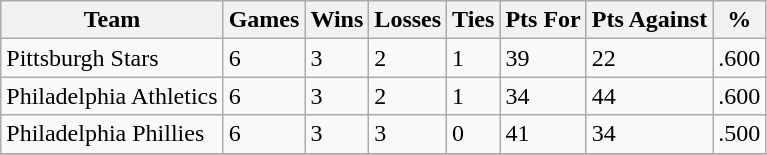<table class="wikitable">
<tr>
<th>Team</th>
<th>Games</th>
<th>Wins</th>
<th>Losses</th>
<th>Ties</th>
<th>Pts For</th>
<th>Pts Against</th>
<th>%</th>
</tr>
<tr>
<td>Pittsburgh Stars</td>
<td>6</td>
<td>3</td>
<td>2</td>
<td>1</td>
<td>39</td>
<td>22</td>
<td>.600</td>
</tr>
<tr>
<td>Philadelphia Athletics</td>
<td>6</td>
<td>3</td>
<td>2</td>
<td>1</td>
<td>34</td>
<td>44</td>
<td>.600</td>
</tr>
<tr>
<td>Philadelphia Phillies</td>
<td>6</td>
<td>3</td>
<td>3</td>
<td>0</td>
<td>41</td>
<td>34</td>
<td>.500</td>
</tr>
<tr>
</tr>
</table>
